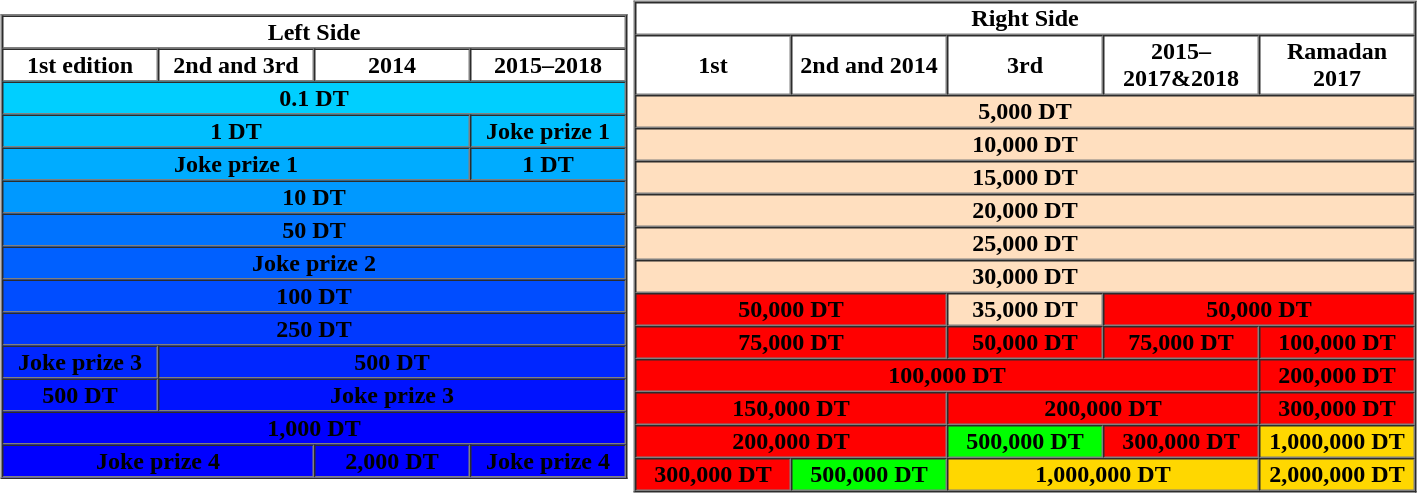<table>
<tr>
<td><br><table border=1 cellspacing=0 cellpadding=1>
<tr>
<th colspan=4>Left Side</th>
</tr>
<tr>
<th width=100pt>1st edition</th>
<th width=100pt>2nd and 3rd</th>
<th width=100pt>2014</th>
<th width=100pt>2015–2018</th>
</tr>
<tr>
<th bgcolor="#00CFFF" colspan=4><span><strong>0.1 DT</strong></span></th>
</tr>
<tr>
<th bgcolor="#00BFFF" colspan=3><span><strong>1 DT</strong></span></th>
<th bgcolor="#00BFFF"><span><strong>Joke prize 1</strong></span></th>
</tr>
<tr>
<th bgcolor="#00ACFF" colspan=3><span><strong>Joke prize 1</strong></span></th>
<th bgcolor="#00ACFF"><span><strong>1 DT</strong></span></th>
</tr>
<tr>
<th bgcolor="#0099FF" colspan=4><span><strong>10 DT</strong></span></th>
</tr>
<tr>
<th bgcolor="#0073FF" colspan=4><span><strong>50 DT</strong></span></th>
</tr>
<tr>
<th bgcolor="#0060FF" colspan=4><span><strong>Joke prize 2</strong></span></th>
</tr>
<tr>
<th bgcolor="#004DFF" colspan=4><span><strong>100 DT</strong></span></th>
</tr>
<tr>
<th bgcolor="#0039FF" colspan=4><span><strong>250 DT</strong></span></th>
</tr>
<tr>
<th bgcolor="#0026FF"><span><strong>Joke prize 3</strong></span></th>
<th bgcolor="#0026FF" colspan=3><span><strong>500 DT</strong></span></th>
</tr>
<tr>
<th bgcolor="#0013FF"><span><strong>500 DT</strong></span></th>
<th bgcolor="#0013FF" colspan=3><span><strong>Joke prize 3</strong></span></th>
</tr>
<tr>
<th bgcolor="#0000FF" colspan=4><span><strong>1,000 DT</strong></span></th>
</tr>
<tr>
<th bgcolor="#0000FF" colspan=2><span><strong>Joke prize 4</strong></span></th>
<th bgcolor="#0000FF"><span><strong>2,000 DT</strong></span></th>
<th bgcolor="#0000FF"><span><strong>Joke prize 4</strong></span></th>
</tr>
</table>
</td>
<td><br><table border=1 cellspacing=0 cellpadding =1>
<tr>
<th colspan=5>Right Side</th>
</tr>
<tr>
<th width=100pt>1st</th>
<th width=100pt>2nd and 2014</th>
<th width=100pt>3rd</th>
<th width=100pt>2015–2017&2018</th>
<th width=100pt>Ramadan 2017</th>
</tr>
<tr>
<th bgcolor="#FFDFBF" colspan=5><strong>5,000 DT</strong></th>
</tr>
<tr>
<th bgcolor="#FFDFBF" colspan=5><strong>10,000 DT</strong></th>
</tr>
<tr>
<th bgcolor="#FFDFBF" colspan=5><strong>15,000 DT</strong></th>
</tr>
<tr>
<th bgcolor="#FFDFBF" colspan=5><strong>20,000 DT</strong></th>
</tr>
<tr>
<th bgcolor="#FFDFBF" colspan=5><strong>25,000 DT</strong></th>
</tr>
<tr>
<th bgcolor="#FFDFBF" colspan=5><strong>30,000 DT</strong></th>
</tr>
<tr>
<th bgcolor="red" colspan=2><span><strong>50,000 DT</strong></span></th>
<th bgcolor="#FFDFBF"><strong>35,000 DT</strong></th>
<th bgcolor="red" colspan=2><span><strong>50,000 DT</strong></span></th>
</tr>
<tr>
<th bgcolor="red" colspan=2><span><strong>75,000 DT</strong></span></th>
<th bgcolor="red"><span><strong>50,000 DT</strong></span></th>
<th bgcolor="red"><span><strong>75,000 DT</strong></span></th>
<th bgcolor="red"><span><strong>100,000 DT</strong></span></th>
</tr>
<tr>
<th bgcolor="red" colspan=4><span><strong>100,000 DT</strong></span></th>
<th bgcolor="red"><span><strong>200,000 DT</strong></span></th>
</tr>
<tr>
<th bgcolor="red" colspan=2><span><strong>150,000 DT</strong></span></th>
<th bgcolor="red" colspan=2><span><strong>200,000 DT</strong></span></th>
<th bgcolor="red"><span><strong>300,000 DT</strong></span></th>
</tr>
<tr>
<th bgcolor="red" colspan=2><span><strong>200,000 DT</strong></span></th>
<th bgcolor="lime"><strong>500,000 DT</strong></th>
<th bgcolor="red"><span><strong>300,000 DT</strong></span></th>
<th bgcolor="gold"><strong>1,000,000 DT</strong></th>
</tr>
<tr>
<th bgcolor="red"><span><strong>300,000 DT</strong></span></th>
<th bgcolor="lime"><strong>500,000 DT</strong></th>
<th bgcolor="gold" colspan=2><strong>1,000,000 DT</strong></th>
<th bgcolor="gold"><strong>2,000,000 DT</strong></th>
</tr>
</table>
</td>
</tr>
</table>
